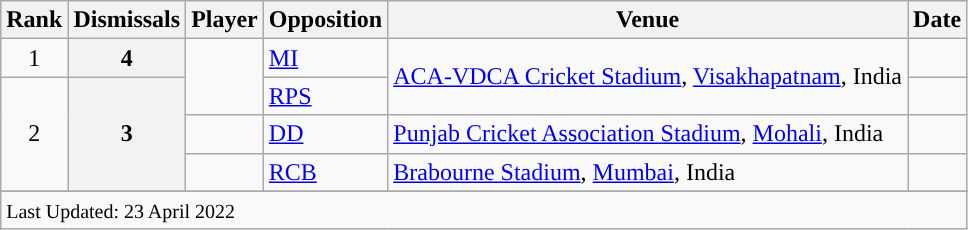<table class="wikitable">
<tr>
<th style="text-align:center;">Rank</th>
<th style="text-align:center;">Dismissals</th>
<th style="text-align:center;">Player</th>
<th style="text-align:center;">Opposition</th>
<th style="text-align:center;">Venue</th>
<th style="text-align:center;">Date</th>
</tr>
<tr>
<td align=center>1</td>
<th scope=row style=text-align:center;>4</th>
<td rowspan=2></td>
<td><a href='#'>MI</a></td>
<td rowspan=2><a href='#'>ACA-VDCA Cricket Stadium</a>, <a href='#'>Visakhapatnam</a>, India</td>
<td></td>
</tr>
<tr>
<td align=center rowspan=3>2</td>
<th scope=row style=text-align:center; rowspan=3>3</th>
<td><a href='#'>RPS</a></td>
<td></td>
</tr>
<tr>
<td></td>
<td><a href='#'>DD</a></td>
<td><a href='#'>Punjab Cricket Association Stadium</a>, <a href='#'>Mohali</a>, India</td>
<td></td>
</tr>
<tr>
<td></td>
<td><a href='#'>RCB</a></td>
<td><a href='#'>Brabourne Stadium</a>, <a href='#'>Mumbai</a>, India</td>
<td></td>
</tr>
<tr>
</tr>
<tr class=sortbottom>
<td colspan=6><small>Last Updated: 23 April 2022</small></td>
</tr>
</table>
